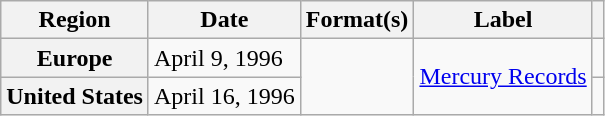<table class="wikitable plainrowheaders">
<tr>
<th scope="col">Region</th>
<th scope="col">Date</th>
<th scope="col">Format(s)</th>
<th scope="col">Label</th>
<th scope="col"></th>
</tr>
<tr>
<th scope="row">Europe</th>
<td>April 9, 1996</td>
<td rowspan="2"></td>
<td rowspan="2"><a href='#'>Mercury Records</a></td>
<td></td>
</tr>
<tr>
<th scope="row">United States</th>
<td>April 16, 1996</td>
<td></td>
</tr>
</table>
